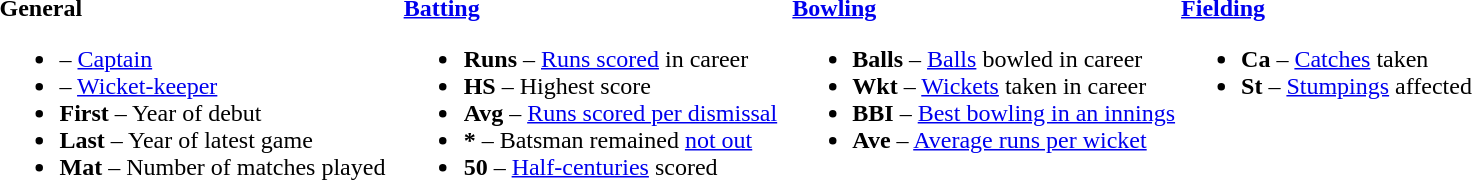<table>
<tr>
<td valign="top" style="width:26%"><br><strong>General</strong><ul><li> – <a href='#'>Captain</a></li><li> – <a href='#'>Wicket-keeper</a></li><li><strong>First</strong> – Year of debut</li><li><strong>Last</strong> – Year of latest game</li><li><strong>Mat</strong> – Number of matches played</li></ul></td>
<td valign="top" style="width:25%"><br><strong><a href='#'>Batting</a></strong><ul><li><strong>Runs</strong> – <a href='#'>Runs scored</a> in career</li><li><strong>HS</strong> – Highest score</li><li><strong>Avg</strong> – <a href='#'>Runs scored per dismissal</a></li><li><strong>*</strong> – Batsman remained <a href='#'>not out</a></li><li><strong>50</strong> – <a href='#'>Half-centuries</a> scored</li></ul></td>
<td valign="top" style="width:25%"><br><strong><a href='#'>Bowling</a></strong><ul><li><strong>Balls</strong> – <a href='#'>Balls</a> bowled in career</li><li><strong>Wkt</strong> – <a href='#'>Wickets</a> taken in career</li><li><strong>BBI</strong> – <a href='#'>Best bowling in an innings</a></li><li><strong>Ave</strong> – <a href='#'>Average runs per wicket</a></li></ul></td>
<td valign="top" style="width:24%"><br><strong><a href='#'>Fielding</a></strong><ul><li><strong>Ca</strong> – <a href='#'>Catches</a> taken</li><li><strong>St</strong> – <a href='#'>Stumpings</a> affected</li></ul></td>
</tr>
</table>
